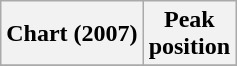<table class="wikitable sortable plainrowheaders" style="text-align:center">
<tr>
<th>Chart (2007)</th>
<th>Peak<br>position</th>
</tr>
<tr>
</tr>
</table>
